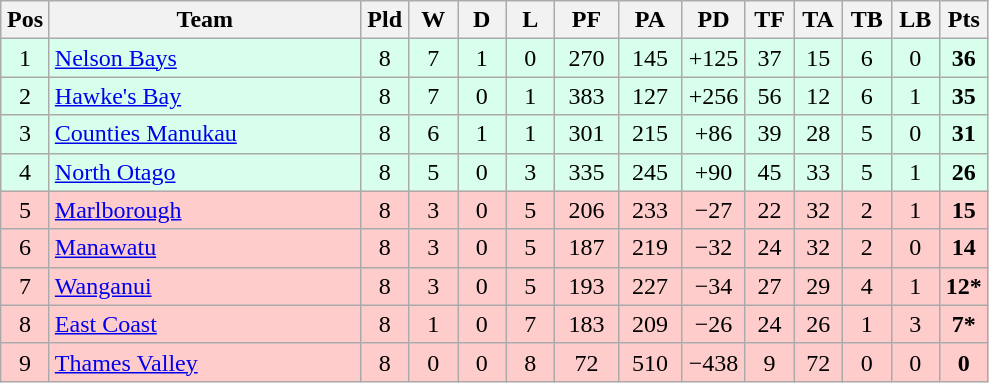<table class="wikitable" style="text-align:center">
<tr>
<th style="width:25px">Pos</th>
<th style="width:200px">Team</th>
<th style="width:25px">Pld</th>
<th style="width:25px">W</th>
<th style="width:25px">D</th>
<th style="width:25px">L</th>
<th style="width:35px">PF</th>
<th style="width:35px">PA</th>
<th style="width:35px">PD</th>
<th style="width:25px">TF</th>
<th style="width:25px">TA</th>
<th style="width:25px">TB</th>
<th style="width:25px">LB</th>
<th style="width:25px">Pts</th>
</tr>
<tr style="background:#d8ffeb">
<td>1</td>
<td style="text-align:left"><a href='#'>Nelson Bays</a></td>
<td>8</td>
<td>7</td>
<td>1</td>
<td>0</td>
<td>270</td>
<td>145</td>
<td>+125</td>
<td>37</td>
<td>15</td>
<td>6</td>
<td>0</td>
<td><strong>36</strong></td>
</tr>
<tr style="background:#d8ffeb">
<td>2</td>
<td style="text-align:left"><a href='#'>Hawke's Bay</a></td>
<td>8</td>
<td>7</td>
<td>0</td>
<td>1</td>
<td>383</td>
<td>127</td>
<td>+256</td>
<td>56</td>
<td>12</td>
<td>6</td>
<td>1</td>
<td><strong>35</strong></td>
</tr>
<tr style="background:#d8ffeb">
<td>3</td>
<td style="text-align:left"><a href='#'>Counties Manukau</a></td>
<td>8</td>
<td>6</td>
<td>1</td>
<td>1</td>
<td>301</td>
<td>215</td>
<td>+86</td>
<td>39</td>
<td>28</td>
<td>5</td>
<td>0</td>
<td><strong>31</strong></td>
</tr>
<tr style="background:#d8ffeb">
<td>4</td>
<td style="text-align:left"><a href='#'>North Otago</a></td>
<td>8</td>
<td>5</td>
<td>0</td>
<td>3</td>
<td>335</td>
<td>245</td>
<td>+90</td>
<td>45</td>
<td>33</td>
<td>5</td>
<td>1</td>
<td><strong>26</strong></td>
</tr>
<tr style="background:#ffcccc">
<td>5</td>
<td style="text-align:left"><a href='#'>Marlborough</a></td>
<td>8</td>
<td>3</td>
<td>0</td>
<td>5</td>
<td>206</td>
<td>233</td>
<td>−27</td>
<td>22</td>
<td>32</td>
<td>2</td>
<td>1</td>
<td><strong>15</strong></td>
</tr>
<tr style="background:#ffcccc">
<td>6</td>
<td style="text-align:left"><a href='#'>Manawatu</a></td>
<td>8</td>
<td>3</td>
<td>0</td>
<td>5</td>
<td>187</td>
<td>219</td>
<td>−32</td>
<td>24</td>
<td>32</td>
<td>2</td>
<td>0</td>
<td><strong>14</strong></td>
</tr>
<tr style="background:#ffcccc">
<td>7</td>
<td style="text-align:left"><a href='#'>Wanganui</a></td>
<td>8</td>
<td>3</td>
<td>0</td>
<td>5</td>
<td>193</td>
<td>227</td>
<td>−34</td>
<td>27</td>
<td>29</td>
<td>4</td>
<td>1</td>
<td><strong>12*</strong></td>
</tr>
<tr style="background:#ffcccc">
<td>8</td>
<td style="text-align:left"><a href='#'>East Coast</a></td>
<td>8</td>
<td>1</td>
<td>0</td>
<td>7</td>
<td>183</td>
<td>209</td>
<td>−26</td>
<td>24</td>
<td>26</td>
<td>1</td>
<td>3</td>
<td><strong>7*</strong></td>
</tr>
<tr style="background:#ffcccc">
<td>9</td>
<td style="text-align:left"><a href='#'>Thames Valley</a></td>
<td>8</td>
<td>0</td>
<td>0</td>
<td>8</td>
<td>72</td>
<td>510</td>
<td>−438</td>
<td>9</td>
<td>72</td>
<td>0</td>
<td>0</td>
<td><strong>0</strong></td>
</tr>
</table>
